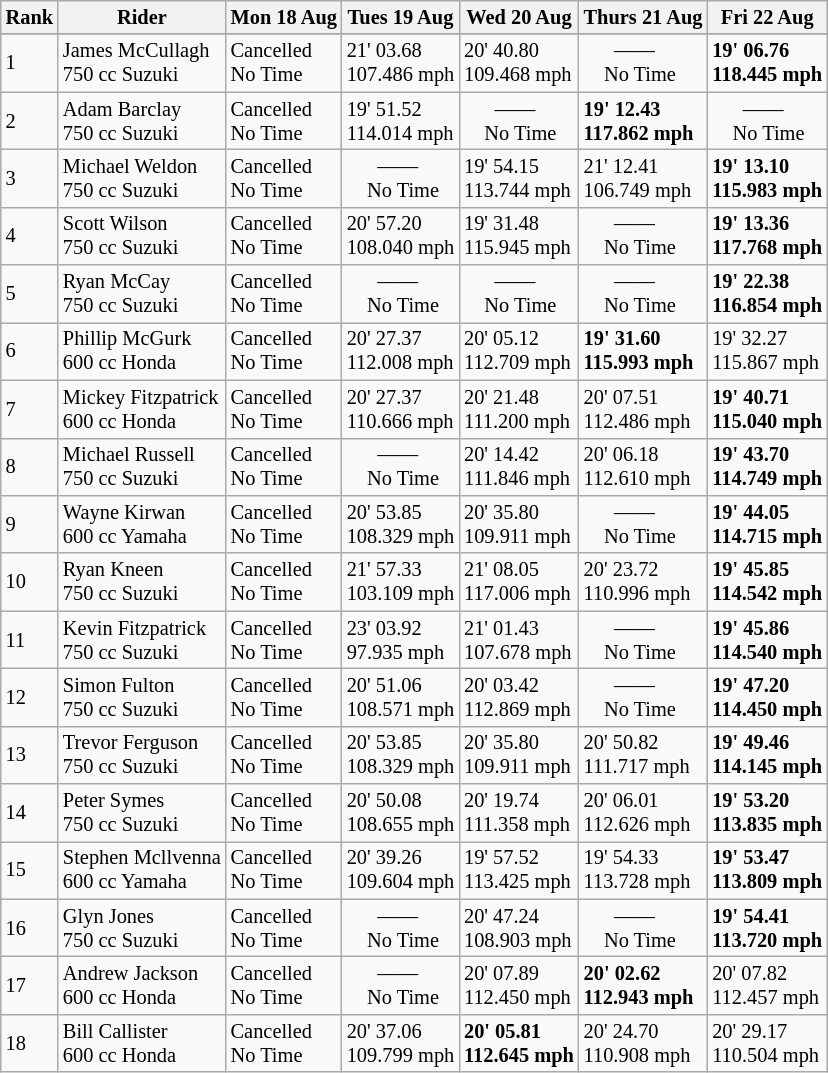<table class="wikitable" style="font-size: 85%;">
<tr style="background:#efefef;">
<th>Rank</th>
<th>Rider</th>
<th>Mon 18 Aug</th>
<th>Tues 19 Aug</th>
<th>Wed 20 Aug</th>
<th>Thurs 21 Aug</th>
<th>Fri 22 Aug</th>
</tr>
<tr>
</tr>
<tr>
<td>1</td>
<td> James McCullagh <br> 750 cc Suzuki</td>
<td>Cancelled <br> No Time</td>
<td>21' 03.68 <br> 107.486 mph</td>
<td>20' 40.80 <br> 109.468 mph</td>
<td>      ——<br>    No Time</td>
<td><strong>19' 06.76 <br> 118.445 mph</strong></td>
</tr>
<tr>
<td>2</td>
<td> Adam Barclay <br> 750 cc Suzuki</td>
<td>Cancelled <br> No Time</td>
<td>19' 51.52 <br> 114.014 mph</td>
<td>      ——<br>    No Time</td>
<td><strong>19' 12.43 <br> 117.862 mph</strong></td>
<td>      ——<br>    No Time</td>
</tr>
<tr>
<td>3</td>
<td> Michael Weldon<br> 750 cc Suzuki</td>
<td>Cancelled <br> No Time</td>
<td>      ——<br>    No Time</td>
<td>19' 54.15 <br> 113.744 mph</td>
<td>21' 12.41 <br> 106.749 mph</td>
<td><strong>19' 13.10 <br> 115.983 mph</strong></td>
</tr>
<tr>
<td>4</td>
<td> Scott Wilson <br> 750 cc Suzuki</td>
<td>Cancelled <br> No Time</td>
<td>20' 57.20 <br> 108.040 mph</td>
<td>19' 31.48 <br> 115.945 mph</td>
<td>      ——<br>    No Time</td>
<td><strong>19' 13.36 <br> 117.768 mph</strong></td>
</tr>
<tr>
<td>5</td>
<td> Ryan McCay <br> 750 cc Suzuki</td>
<td>Cancelled <br> No Time</td>
<td>      ——<br>    No Time</td>
<td>      ——<br>    No Time</td>
<td>      ——<br>    No Time</td>
<td><strong>19' 22.38 <br> 116.854 mph</strong></td>
</tr>
<tr>
<td>6</td>
<td> Phillip McGurk <br> 600 cc Honda</td>
<td>Cancelled <br> No Time</td>
<td>20' 27.37 <br> 112.008 mph</td>
<td>20' 05.12 <br> 112.709 mph</td>
<td><strong>19' 31.60 <br> 115.993 mph</strong></td>
<td>19' 32.27 <br> 115.867 mph</td>
</tr>
<tr>
<td>7</td>
<td> Mickey Fitzpatrick <br> 600 cc Honda</td>
<td>Cancelled <br> No Time</td>
<td>20' 27.37 <br> 110.666 mph</td>
<td>20' 21.48 <br> 111.200 mph</td>
<td>20' 07.51 <br> 112.486 mph</td>
<td><strong>19' 40.71 <br> 115.040 mph</strong></td>
</tr>
<tr>
<td>8</td>
<td> Michael Russell <br> 750 cc Suzuki</td>
<td>Cancelled <br> No Time</td>
<td>      ——<br>    No Time</td>
<td>20' 14.42 <br> 111.846 mph</td>
<td>20' 06.18 <br> 112.610 mph</td>
<td><strong>19' 43.70 <br> 114.749 mph</strong></td>
</tr>
<tr>
<td>9</td>
<td> Wayne Kirwan <br> 600 cc Yamaha</td>
<td>Cancelled <br> No Time</td>
<td>20' 53.85 <br> 108.329 mph</td>
<td>20' 35.80 <br> 109.911 mph</td>
<td>      ——<br>    No Time</td>
<td><strong>19' 44.05 <br> 114.715 mph</strong></td>
</tr>
<tr>
<td>10</td>
<td> Ryan Kneen <br> 750 cc Suzuki</td>
<td>Cancelled <br> No Time</td>
<td>21' 57.33 <br> 103.109 mph</td>
<td>21' 08.05 <br> 117.006 mph</td>
<td>20' 23.72 <br> 110.996 mph</td>
<td><strong>19' 45.85 <br> 114.542 mph</strong></td>
</tr>
<tr>
<td>11</td>
<td> Kevin Fitzpatrick <br> 750 cc Suzuki</td>
<td>Cancelled <br> No Time</td>
<td>23' 03.92 <br> 97.935 mph</td>
<td>21' 01.43 <br> 107.678 mph</td>
<td>      ——<br>    No Time</td>
<td><strong>19' 45.86 <br> 114.540 mph</strong></td>
</tr>
<tr>
<td>12</td>
<td> Simon Fulton <br> 750 cc Suzuki</td>
<td>Cancelled <br> No Time</td>
<td>20' 51.06 <br> 108.571 mph</td>
<td>20' 03.42 <br> 112.869 mph</td>
<td>      ——<br>    No Time</td>
<td><strong>19' 47.20 <br> 114.450 mph</strong></td>
</tr>
<tr>
<td>13</td>
<td> Trevor Ferguson <br> 750 cc Suzuki</td>
<td>Cancelled <br> No Time</td>
<td>20' 53.85 <br> 108.329 mph</td>
<td>20' 35.80 <br> 109.911 mph</td>
<td>20' 50.82 <br> 111.717 mph</td>
<td><strong>19' 49.46 <br> 114.145 mph</strong></td>
</tr>
<tr>
<td>14</td>
<td> Peter Symes <br> 750 cc Suzuki</td>
<td>Cancelled <br> No Time</td>
<td>20' 50.08 <br> 108.655 mph</td>
<td>20' 19.74 <br> 111.358 mph</td>
<td>20' 06.01 <br> 112.626 mph</td>
<td><strong>19' 53.20 <br> 113.835 mph</strong></td>
</tr>
<tr>
<td>15</td>
<td> Stephen Mcllvenna <br> 600 cc Yamaha</td>
<td>Cancelled <br> No Time</td>
<td>20' 39.26 <br> 109.604 mph</td>
<td>19' 57.52 <br> 113.425 mph</td>
<td>19' 54.33 <br> 113.728 mph</td>
<td><strong>19' 53.47 <br> 113.809 mph</strong></td>
</tr>
<tr>
<td>16</td>
<td> Glyn Jones <br> 750 cc Suzuki</td>
<td>Cancelled <br> No Time</td>
<td>      ——<br>    No Time</td>
<td>20' 47.24 <br> 108.903 mph</td>
<td>      ——<br>    No Time</td>
<td><strong>19' 54.41 <br> 113.720 mph</strong></td>
</tr>
<tr>
<td>17</td>
<td> Andrew Jackson <br> 600 cc Honda</td>
<td>Cancelled <br> No Time</td>
<td>      ——<br>    No Time</td>
<td>20' 07.89 <br> 112.450 mph</td>
<td><strong>20' 02.62 <br> 112.943 mph</strong></td>
<td>20' 07.82 <br> 112.457 mph</td>
</tr>
<tr>
<td>18</td>
<td> Bill Callister <br> 600 cc Honda</td>
<td>Cancelled <br> No Time</td>
<td>20' 37.06 <br> 109.799 mph</td>
<td><strong>20' 05.81 <br> 112.645 mph</strong></td>
<td>20' 24.70 <br> 110.908 mph</td>
<td>20' 29.17 <br> 110.504 mph</td>
</tr>
</table>
